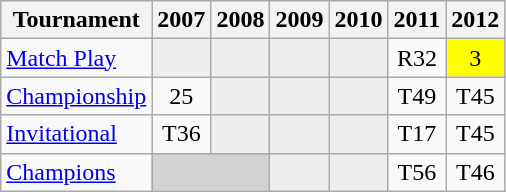<table class="wikitable" style="text-align:center;">
<tr>
<th>Tournament</th>
<th>2007</th>
<th>2008</th>
<th>2009</th>
<th>2010</th>
<th>2011</th>
<th>2012</th>
</tr>
<tr>
<td align="left"><a href='#'>Match Play</a></td>
<td style="background:#eeeeee;"></td>
<td style="background:#eeeeee;"></td>
<td style="background:#eeeeee;"></td>
<td style="background:#eeeeee;"></td>
<td>R32</td>
<td style="background:yellow;">3</td>
</tr>
<tr>
<td align="left"><a href='#'>Championship</a></td>
<td>25</td>
<td style="background:#eeeeee;"></td>
<td style="background:#eeeeee;"></td>
<td style="background:#eeeeee;"></td>
<td>T49</td>
<td>T45</td>
</tr>
<tr>
<td align="left"><a href='#'>Invitational</a></td>
<td>T36</td>
<td style="background:#eeeeee;"></td>
<td style="background:#eeeeee;"></td>
<td style="background:#eeeeee;"></td>
<td>T17</td>
<td>T45</td>
</tr>
<tr>
<td align="left"><a href='#'>Champions</a></td>
<td colspan=2 style="background:#D3D3D3;"></td>
<td style="background:#eeeeee;"></td>
<td style="background:#eeeeee;"></td>
<td>T56</td>
<td>T46</td>
</tr>
</table>
